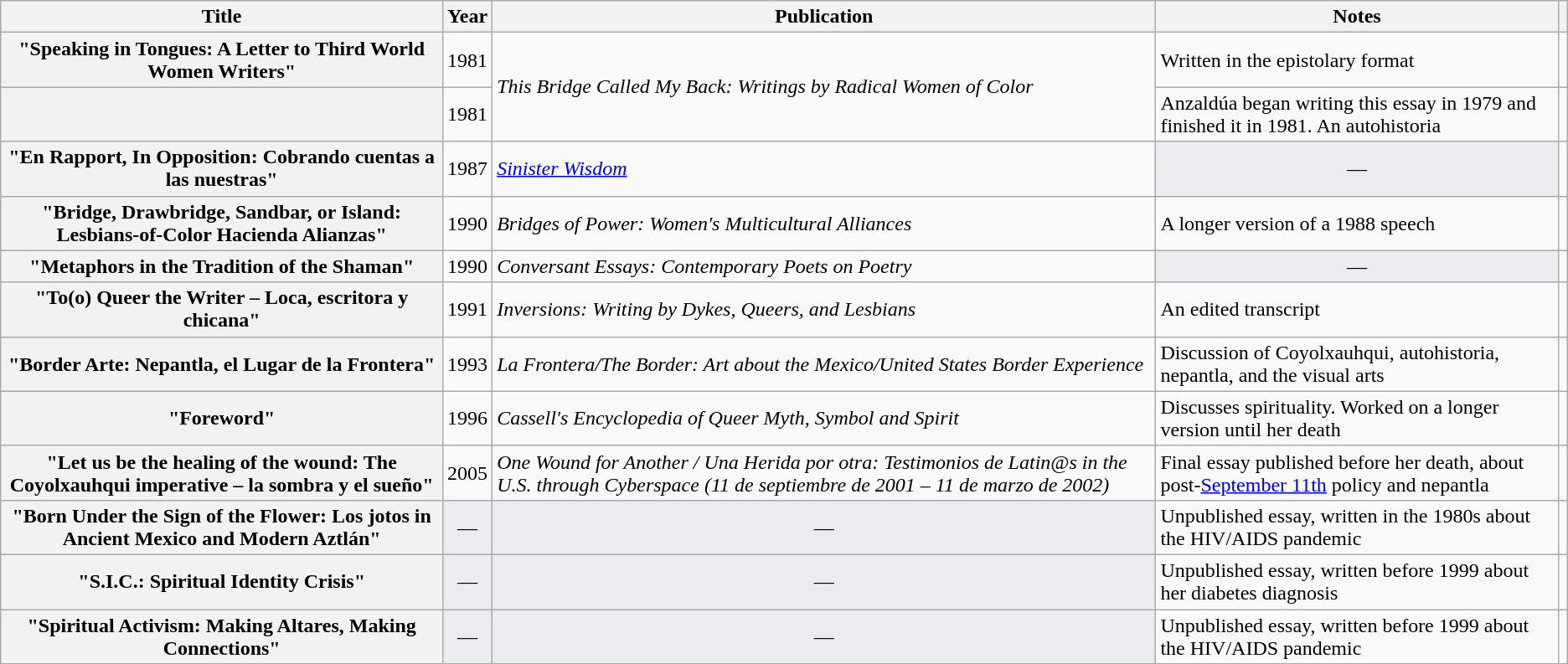<table class="wikitable sortable plainrowheaders">
<tr>
<th scope=col>Title</th>
<th scope=col>Year</th>
<th scope=col>Publication</th>
<th scope=col class=unsortable>Notes</th>
<th scope=col class=unsortable></th>
</tr>
<tr>
<th scope=row>"Speaking in Tongues: A Letter to Third World Women Writers"</th>
<td>1981</td>
<td rowspan=2><em>This Bridge Called My Back: Writings by Radical Women of Color</em></td>
<td>Written in the epistolary format</td>
<td></td>
</tr>
<tr>
<th scope=row></th>
<td>1981</td>
<td>Anzaldúa began writing this essay in 1979 and finished it in 1981. An autohistoria</td>
<td></td>
</tr>
<tr>
<th scope=row>"En Rapport, In Opposition: Cobrando cuentas a las nuestras"</th>
<td>1987</td>
<td><em><a href='#'>Sinister Wisdom</a></em></td>
<td style="background:#EAECF0; text-align:center">—</td>
<td></td>
</tr>
<tr>
<th scope=row>"Bridge, Drawbridge, Sandbar, or Island: Lesbians-of-Color Hacienda Alianzas"</th>
<td>1990</td>
<td><em>Bridges of Power: Women's Multicultural Alliances</em></td>
<td>A longer version of a 1988 speech</td>
<td></td>
</tr>
<tr>
<th scope=row>"Metaphors in the Tradition of the Shaman"</th>
<td>1990</td>
<td><em>Conversant Essays: Contemporary Poets on Poetry</em></td>
<td style="background:#EAECF0; text-align:center">—</td>
<td></td>
</tr>
<tr>
<th scope=row>"To(o) Queer the Writer – Loca, escritora y chicana"</th>
<td>1991</td>
<td><em>Inversions: Writing by Dykes, Queers, and Lesbians</em></td>
<td>An edited transcript</td>
<td></td>
</tr>
<tr>
<th scope=row>"Border Arte: Nepantla, el Lugar de la Frontera"</th>
<td>1993</td>
<td><em>La Frontera/The Border: Art about the Mexico/United States Border Experience</em></td>
<td>Discussion of Coyolxauhqui, autohistoria, nepantla, and the visual arts</td>
<td></td>
</tr>
<tr>
<th scope=row>"Foreword"</th>
<td>1996</td>
<td><em>Cassell's Encyclopedia of Queer Myth, Symbol and Spirit</em></td>
<td>Discusses spirituality. Worked on a longer version until her death</td>
<td></td>
</tr>
<tr>
<th scope=row>"Let us be the healing of the wound: The Coyolxauhqui imperative – la sombra y el sueño"</th>
<td>2005</td>
<td><em>One Wound for Another / Una Herida por otra: Testimonios de Latin@s in the U.S. through Cyberspace (11 de septiembre de 2001 – 11 de marzo de 2002)</em></td>
<td>Final essay published before her death, about post-<a href='#'>September 11th</a> policy and nepantla</td>
<td></td>
</tr>
<tr>
<th scope=row>"Born Under the Sign of the Flower: Los jotos in Ancient Mexico and Modern Aztlán"</th>
<td style="background:#EAECF0; text-align:center">—</td>
<td style="background:#EAECF0; text-align:center">—</td>
<td>Unpublished essay, written in the 1980s about the HIV/AIDS pandemic</td>
<td></td>
</tr>
<tr>
<th scope=row>"S.I.C.: Spiritual Identity Crisis"</th>
<td style="background:#EAECF0; text-align:center">—</td>
<td style="background:#EAECF0; text-align:center">—</td>
<td>Unpublished essay, written before 1999 about her diabetes diagnosis</td>
<td></td>
</tr>
<tr>
<th scope=row>"Spiritual Activism: Making Altares, Making Connections"</th>
<td style="background:#EAECF0; text-align:center">—</td>
<td style="background:#EAECF0; text-align:center">—</td>
<td>Unpublished essay, written before 1999 about the HIV/AIDS pandemic</td>
<td></td>
</tr>
</table>
